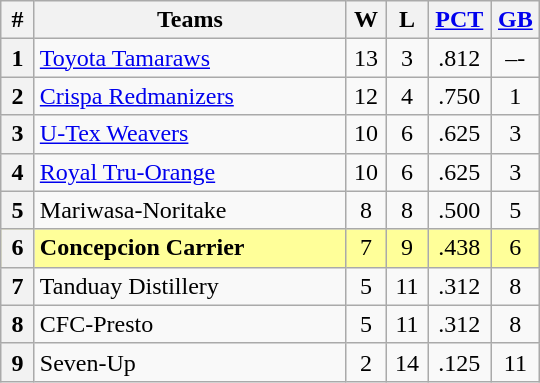<table class="wikitable" style="text-align:center;">
<tr>
<th width=15>#</th>
<th width=200>Teams</th>
<th width=20>W</th>
<th width=20>L</th>
<th width=35><a href='#'>PCT</a></th>
<th width=25><a href='#'>GB</a></th>
</tr>
<tr bgcolor=>
<th>1</th>
<td align=left><a href='#'>Toyota Tamaraws</a></td>
<td>13</td>
<td>3</td>
<td>.812</td>
<td>–-</td>
</tr>
<tr bgcolor=>
<th>2</th>
<td align=left><a href='#'>Crispa Redmanizers</a></td>
<td>12</td>
<td>4</td>
<td>.750</td>
<td>1</td>
</tr>
<tr bgcolor=>
<th>3</th>
<td align=left><a href='#'>U-Tex Weavers</a></td>
<td>10</td>
<td>6</td>
<td>.625</td>
<td>3</td>
</tr>
<tr bgcolor=>
<th>4</th>
<td align=left><a href='#'>Royal Tru-Orange</a></td>
<td>10</td>
<td>6</td>
<td>.625</td>
<td>3</td>
</tr>
<tr bgcolor=>
<th>5</th>
<td align=left>Mariwasa-Noritake</td>
<td>8</td>
<td>8</td>
<td>.500</td>
<td>5</td>
</tr>
<tr bgcolor=#FFFF99>
<th>6</th>
<td align=left><strong>Concepcion Carrier</strong></td>
<td>7</td>
<td>9</td>
<td>.438</td>
<td>6</td>
</tr>
<tr bgcolor=>
<th>7</th>
<td align=left>Tanduay Distillery</td>
<td>5</td>
<td>11</td>
<td>.312</td>
<td>8</td>
</tr>
<tr bgcolor=>
<th>8</th>
<td align=left>CFC-Presto</td>
<td>5</td>
<td>11</td>
<td>.312</td>
<td>8</td>
</tr>
<tr bgcolor=>
<th>9</th>
<td align=left>Seven-Up</td>
<td>2</td>
<td>14</td>
<td>.125</td>
<td>11</td>
</tr>
</table>
